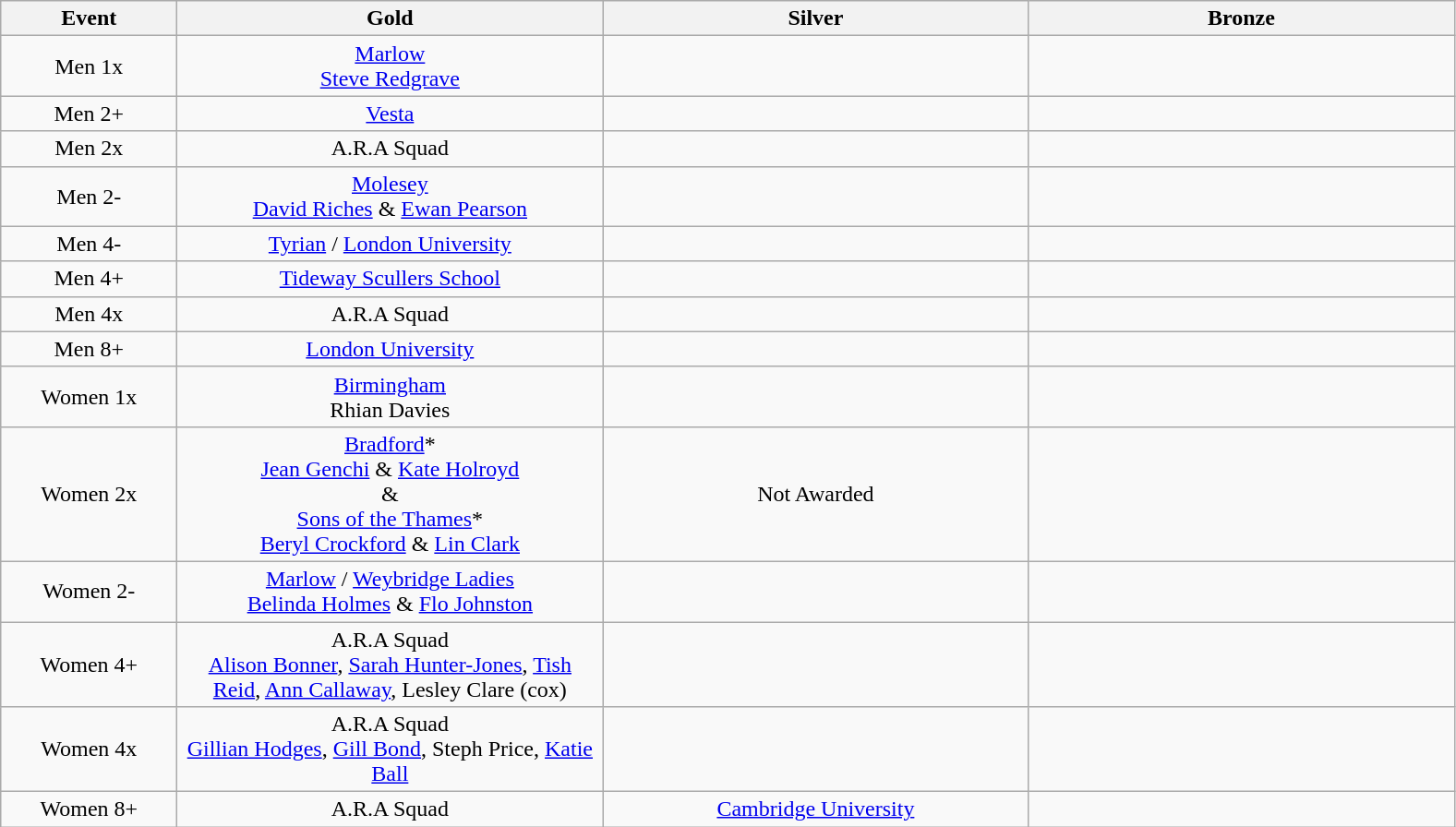<table class="wikitable" style="text-align:center">
<tr>
<th width=120>Event</th>
<th width=300>Gold</th>
<th width=300>Silver</th>
<th width=300>Bronze</th>
</tr>
<tr>
<td>Men 1x</td>
<td><a href='#'>Marlow</a><br><a href='#'>Steve Redgrave</a></td>
<td></td>
<td></td>
</tr>
<tr>
<td>Men 2+</td>
<td><a href='#'>Vesta</a></td>
<td></td>
<td></td>
</tr>
<tr>
<td>Men 2x</td>
<td>A.R.A Squad</td>
<td></td>
<td></td>
</tr>
<tr>
<td>Men 2-</td>
<td><a href='#'>Molesey</a><br><a href='#'>David Riches</a> & <a href='#'>Ewan Pearson</a></td>
<td></td>
<td></td>
</tr>
<tr>
<td>Men 4-</td>
<td><a href='#'>Tyrian</a> / <a href='#'>London University</a></td>
<td></td>
<td></td>
</tr>
<tr>
<td>Men 4+</td>
<td><a href='#'>Tideway Scullers School</a></td>
<td></td>
<td></td>
</tr>
<tr>
<td>Men 4x</td>
<td>A.R.A Squad</td>
<td></td>
<td></td>
</tr>
<tr>
<td>Men 8+</td>
<td><a href='#'>London University</a></td>
<td></td>
<td></td>
</tr>
<tr>
<td>Women 1x</td>
<td><a href='#'>Birmingham</a><br>Rhian Davies</td>
<td></td>
<td></td>
</tr>
<tr>
<td>Women 2x</td>
<td><a href='#'>Bradford</a>*<br><a href='#'>Jean Genchi</a> & <a href='#'>Kate Holroyd</a><br>&<br> <a href='#'>Sons of the Thames</a>*<br><a href='#'>Beryl Crockford</a> & <a href='#'>Lin Clark</a></td>
<td>Not Awarded</td>
<td></td>
</tr>
<tr>
<td>Women 2-</td>
<td><a href='#'>Marlow</a> / <a href='#'>Weybridge Ladies</a><br><a href='#'>Belinda Holmes</a> & <a href='#'>Flo Johnston</a></td>
<td></td>
<td></td>
</tr>
<tr>
<td>Women 4+</td>
<td>A.R.A Squad<br><a href='#'>Alison Bonner</a>, <a href='#'>Sarah Hunter-Jones</a>, <a href='#'>Tish Reid</a>, <a href='#'>Ann Callaway</a>, Lesley Clare (cox)</td>
<td></td>
<td></td>
</tr>
<tr>
<td>Women 4x</td>
<td>A.R.A Squad<br><a href='#'>Gillian Hodges</a>, <a href='#'>Gill Bond</a>, Steph Price, <a href='#'>Katie Ball</a></td>
<td></td>
<td></td>
</tr>
<tr>
<td>Women 8+</td>
<td>A.R.A Squad</td>
<td><a href='#'>Cambridge University</a></td>
<td></td>
</tr>
</table>
